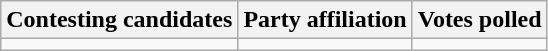<table class="wikitable sortable">
<tr>
<th>Contesting candidates</th>
<th>Party affiliation</th>
<th>Votes polled</th>
</tr>
<tr>
<td></td>
<td></td>
<td></td>
</tr>
</table>
